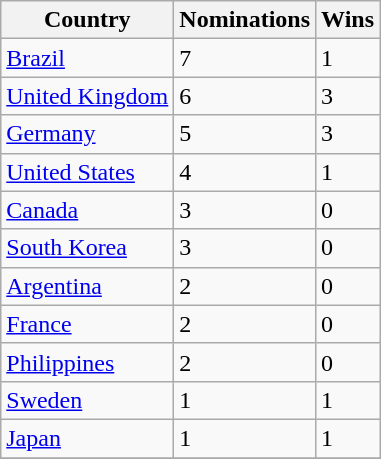<table class="wikitable">
<tr>
<th>Country</th>
<th>Nominations</th>
<th>Wins</th>
</tr>
<tr>
<td><a href='#'>Brazil</a></td>
<td>7</td>
<td>1</td>
</tr>
<tr>
<td><a href='#'>United Kingdom</a></td>
<td>6</td>
<td>3</td>
</tr>
<tr>
<td><a href='#'>Germany</a></td>
<td>5</td>
<td>3</td>
</tr>
<tr>
<td><a href='#'>United States</a></td>
<td>4</td>
<td>1</td>
</tr>
<tr>
<td><a href='#'>Canada</a></td>
<td>3</td>
<td>0</td>
</tr>
<tr>
<td><a href='#'>South Korea</a></td>
<td>3</td>
<td>0</td>
</tr>
<tr>
<td><a href='#'>Argentina</a></td>
<td>2</td>
<td>0</td>
</tr>
<tr>
<td><a href='#'>France</a></td>
<td>2</td>
<td>0</td>
</tr>
<tr>
<td><a href='#'>Philippines</a></td>
<td>2</td>
<td>0</td>
</tr>
<tr>
<td><a href='#'>Sweden</a></td>
<td>1</td>
<td>1</td>
</tr>
<tr>
<td><a href='#'>Japan</a></td>
<td>1</td>
<td>1</td>
</tr>
<tr>
</tr>
</table>
